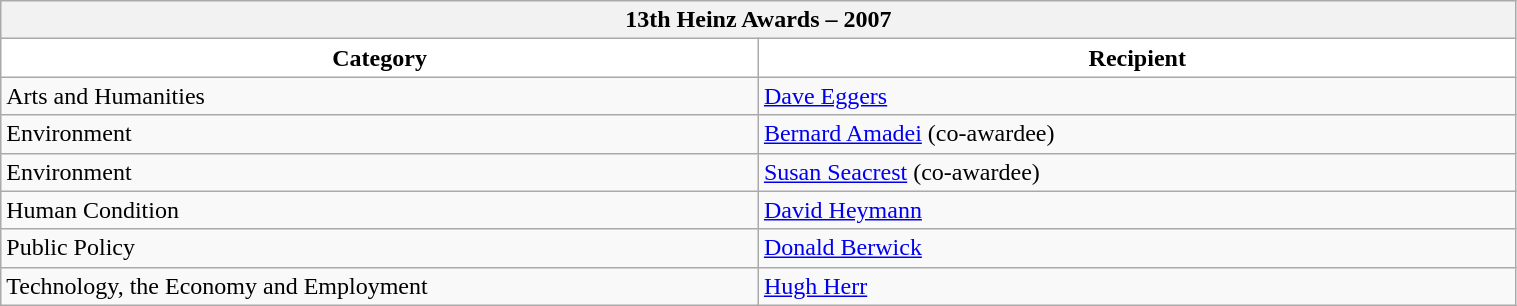<table class="wikitable" style="width:80%; text-align:left">
<tr>
<th style="background:cream" colspan=2><span>13th Heinz Awards – 2007</span></th>
</tr>
<tr>
<th style="background:white; width:40%">Category</th>
<th style="background:white; width:40%">Recipient</th>
</tr>
<tr>
<td>Arts and Humanities</td>
<td><a href='#'>Dave Eggers</a></td>
</tr>
<tr>
<td>Environment</td>
<td><a href='#'>Bernard Amadei</a> (co-awardee)</td>
</tr>
<tr>
<td>Environment</td>
<td><a href='#'>Susan Seacrest</a> (co-awardee)</td>
</tr>
<tr>
<td>Human Condition</td>
<td><a href='#'>David Heymann</a></td>
</tr>
<tr>
<td>Public Policy</td>
<td><a href='#'>Donald Berwick</a></td>
</tr>
<tr>
<td>Technology, the Economy and Employment</td>
<td><a href='#'>Hugh Herr</a></td>
</tr>
</table>
